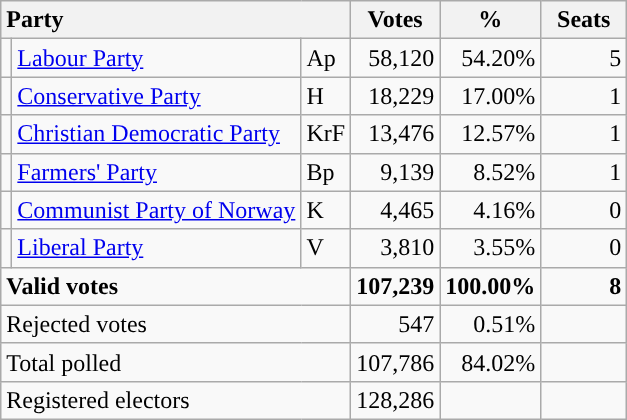<table class="wikitable" border="1" style="text-align:right;">
<tr>
<th style="text-align:left;" colspan=3>Party</th>
<th align=center width="50">Votes</th>
<th align=center width="50">%</th>
<th align=center width="50">Seats</th>
</tr>
<tr>
<td style="color:inherit;background:"></td>
<td align=left><a href='#'>Labour Party</a></td>
<td align=left>Ap</td>
<td>58,120</td>
<td>54.20%</td>
<td>5</td>
</tr>
<tr>
<td style="color:inherit;background:"></td>
<td align=left><a href='#'>Conservative Party</a></td>
<td align=left>H</td>
<td>18,229</td>
<td>17.00%</td>
<td>1</td>
</tr>
<tr>
<td style="color:inherit;background:"></td>
<td align=left><a href='#'>Christian Democratic Party</a></td>
<td align=left>KrF</td>
<td>13,476</td>
<td>12.57%</td>
<td>1</td>
</tr>
<tr>
<td style="color:inherit;background:"></td>
<td align=left><a href='#'>Farmers' Party</a></td>
<td align=left>Bp</td>
<td>9,139</td>
<td>8.52%</td>
<td>1</td>
</tr>
<tr>
<td style="color:inherit;background:"></td>
<td align=left><a href='#'>Communist Party of Norway</a></td>
<td align=left>K</td>
<td>4,465</td>
<td>4.16%</td>
<td>0</td>
</tr>
<tr>
<td style="color:inherit;background:"></td>
<td align=left><a href='#'>Liberal Party</a></td>
<td align=left>V</td>
<td>3,810</td>
<td>3.55%</td>
<td>0</td>
</tr>
<tr style="font-weight:bold">
<td align=left colspan=3>Valid votes</td>
<td>107,239</td>
<td>100.00%</td>
<td>8</td>
</tr>
<tr>
<td align=left colspan=3>Rejected votes</td>
<td>547</td>
<td>0.51%</td>
<td></td>
</tr>
<tr>
<td align=left colspan=3>Total polled</td>
<td>107,786</td>
<td>84.02%</td>
<td></td>
</tr>
<tr>
<td align=left colspan=3>Registered electors</td>
<td>128,286</td>
<td></td>
<td></td>
</tr>
</table>
